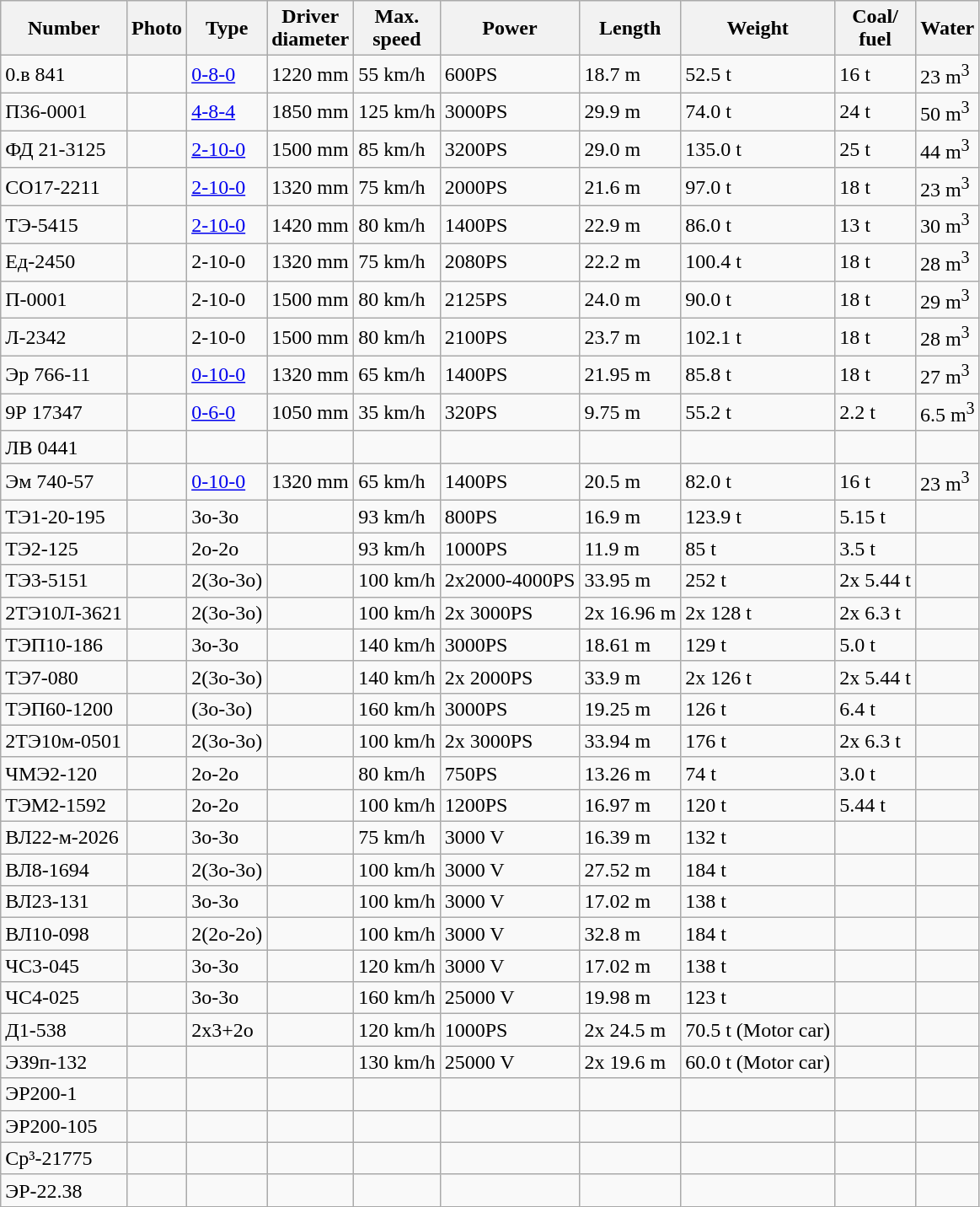<table class="wikitable">
<tr>
<th>Number</th>
<th>Photo</th>
<th>Type</th>
<th>Driver<br>diameter</th>
<th>Max.<br> speed</th>
<th>Power</th>
<th>Length</th>
<th>Weight</th>
<th>Coal/<br> fuel</th>
<th>Water</th>
</tr>
<tr>
<td>0.в 841</td>
<td></td>
<td><a href='#'>0-8-0</a></td>
<td>1220 mm</td>
<td>55 km/h</td>
<td>600PS</td>
<td>18.7 m</td>
<td>52.5 t</td>
<td>16 t</td>
<td>23 m<sup>3</sup></td>
</tr>
<tr>
<td>П36-0001</td>
<td></td>
<td><a href='#'>4-8-4</a></td>
<td>1850 mm</td>
<td>125 km/h</td>
<td>3000PS</td>
<td>29.9 m</td>
<td>74.0 t</td>
<td>24 t</td>
<td>50 m<sup>3</sup></td>
</tr>
<tr>
<td>ФД 21-3125</td>
<td></td>
<td><a href='#'>2-10-0</a></td>
<td>1500 mm</td>
<td>85 km/h</td>
<td>3200PS</td>
<td>29.0 m</td>
<td>135.0 t</td>
<td>25 t</td>
<td>44 m<sup>3</sup></td>
</tr>
<tr>
<td>СО17-2211</td>
<td></td>
<td><a href='#'>2-10-0</a></td>
<td>1320 mm</td>
<td>75 km/h</td>
<td>2000PS</td>
<td>21.6 m</td>
<td>97.0 t</td>
<td>18 t</td>
<td>23 m<sup>3</sup></td>
</tr>
<tr>
<td>ТЭ-5415</td>
<td></td>
<td><a href='#'>2-10-0</a></td>
<td>1420 mm</td>
<td>80 km/h</td>
<td>1400PS</td>
<td>22.9 m</td>
<td>86.0 t</td>
<td>13 t</td>
<td>30 m<sup>3</sup></td>
</tr>
<tr>
<td>Ед-2450</td>
<td></td>
<td>2-10-0</td>
<td>1320 mm</td>
<td>75 km/h</td>
<td>2080PS</td>
<td>22.2 m</td>
<td>100.4 t</td>
<td>18 t</td>
<td>28 m<sup>3</sup></td>
</tr>
<tr>
<td>П-0001</td>
<td></td>
<td>2-10-0</td>
<td>1500 mm</td>
<td>80 km/h</td>
<td>2125PS</td>
<td>24.0 m</td>
<td>90.0 t</td>
<td>18 t</td>
<td>29 m<sup>3</sup></td>
</tr>
<tr>
<td>Л-2342</td>
<td></td>
<td>2-10-0</td>
<td>1500 mm</td>
<td>80 km/h</td>
<td>2100PS</td>
<td>23.7 m</td>
<td>102.1 t</td>
<td>18 t</td>
<td>28 m<sup>3</sup></td>
</tr>
<tr>
<td>Эр 766-11</td>
<td></td>
<td><a href='#'>0-10-0</a></td>
<td>1320 mm</td>
<td>65 km/h</td>
<td>1400PS</td>
<td>21.95 m</td>
<td>85.8 t</td>
<td>18 t</td>
<td>27 m<sup>3</sup></td>
</tr>
<tr>
<td>9Р 17347</td>
<td></td>
<td><a href='#'>0-6-0</a></td>
<td>1050 mm</td>
<td>35 km/h</td>
<td>320PS</td>
<td>9.75 m</td>
<td>55.2 t</td>
<td>2.2 t</td>
<td>6.5 m<sup>3</sup></td>
</tr>
<tr>
<td>ЛВ 0441</td>
<td></td>
<td></td>
<td></td>
<td></td>
<td></td>
<td></td>
<td></td>
<td></td>
<td></td>
</tr>
<tr>
<td>Эм 740-57</td>
<td></td>
<td><a href='#'>0-10-0</a></td>
<td>1320 mm</td>
<td>65 km/h</td>
<td>1400PS</td>
<td>20.5 m</td>
<td>82.0 t</td>
<td>16 t</td>
<td>23 m<sup>3</sup></td>
</tr>
<tr>
<td>ТЭ1-20-195</td>
<td></td>
<td>3o-3o</td>
<td></td>
<td>93 km/h</td>
<td>800PS</td>
<td>16.9 m</td>
<td>123.9 t</td>
<td>5.15 t</td>
<td></td>
</tr>
<tr>
<td>ТЭ2-125</td>
<td></td>
<td>2o-2o</td>
<td></td>
<td>93 km/h</td>
<td>1000PS</td>
<td>11.9 m</td>
<td>85 t</td>
<td>3.5 t</td>
<td></td>
</tr>
<tr>
<td>ТЭ3-5151</td>
<td></td>
<td>2(3o-3o)</td>
<td></td>
<td>100 km/h</td>
<td>2x2000-4000PS</td>
<td>33.95 m</td>
<td>252 t</td>
<td>2x 5.44 t</td>
<td></td>
</tr>
<tr>
<td>2ТЭ10Л-3621</td>
<td></td>
<td>2(3o-3o)</td>
<td></td>
<td>100 km/h</td>
<td>2x 3000PS</td>
<td>2x 16.96 m</td>
<td>2x 128 t</td>
<td>2x 6.3 t</td>
<td></td>
</tr>
<tr>
<td>ТЭП10-186</td>
<td></td>
<td>3o-3o</td>
<td></td>
<td>140 km/h</td>
<td>3000PS</td>
<td>18.61 m</td>
<td>129 t</td>
<td>5.0 t</td>
<td></td>
</tr>
<tr>
<td>ТЭ7-080</td>
<td></td>
<td>2(3o-3o)</td>
<td></td>
<td>140 km/h</td>
<td>2x 2000PS</td>
<td>33.9 m</td>
<td>2x 126 t</td>
<td>2x 5.44 t</td>
<td></td>
</tr>
<tr>
<td>ТЭП60-1200</td>
<td></td>
<td>(3o-3o)</td>
<td></td>
<td>160 km/h</td>
<td>3000PS</td>
<td>19.25 m</td>
<td>126 t</td>
<td>6.4 t</td>
<td></td>
</tr>
<tr>
<td>2ТЭ10м-0501</td>
<td></td>
<td>2(3o-3o)</td>
<td></td>
<td>100 km/h</td>
<td>2x 3000PS</td>
<td>33.94 m</td>
<td>176 t</td>
<td>2x 6.3 t</td>
<td></td>
</tr>
<tr>
<td>ЧМЭ2-120</td>
<td></td>
<td>2o-2o</td>
<td></td>
<td>80 km/h</td>
<td>750PS</td>
<td>13.26 m</td>
<td>74 t</td>
<td>3.0 t</td>
<td></td>
</tr>
<tr>
<td>ТЭМ2-1592</td>
<td></td>
<td>2o-2o</td>
<td></td>
<td>100 km/h</td>
<td>1200PS</td>
<td>16.97 m</td>
<td>120 t</td>
<td>5.44 t</td>
<td></td>
</tr>
<tr>
<td>ВЛ22-м-2026</td>
<td></td>
<td>3o-3o</td>
<td></td>
<td>75 km/h</td>
<td>3000 V</td>
<td>16.39 m</td>
<td>132 t</td>
<td></td>
<td></td>
</tr>
<tr>
<td>ВЛ8-1694</td>
<td></td>
<td>2(3o-3o)</td>
<td></td>
<td>100 km/h</td>
<td>3000 V</td>
<td>27.52 m</td>
<td>184 t</td>
<td></td>
<td></td>
</tr>
<tr>
<td>ВЛ23-131</td>
<td></td>
<td>3o-3o</td>
<td></td>
<td>100 km/h</td>
<td>3000 V</td>
<td>17.02 m</td>
<td>138 t</td>
<td></td>
<td></td>
</tr>
<tr>
<td>ВЛ10-098</td>
<td></td>
<td>2(2o-2o)</td>
<td></td>
<td>100 km/h</td>
<td>3000 V</td>
<td>32.8 m</td>
<td>184 t</td>
<td></td>
<td></td>
</tr>
<tr>
<td>ЧС3-045</td>
<td></td>
<td>3o-3o</td>
<td></td>
<td>120 km/h</td>
<td>3000 V</td>
<td>17.02 m</td>
<td>138 t</td>
<td></td>
<td></td>
</tr>
<tr>
<td>ЧС4-025</td>
<td></td>
<td>3o-3o</td>
<td></td>
<td>160 km/h</td>
<td>25000 V</td>
<td>19.98 m</td>
<td>123 t</td>
<td></td>
<td></td>
</tr>
<tr>
<td>Д1-538</td>
<td></td>
<td>2x3+2o</td>
<td></td>
<td>120 km/h</td>
<td>1000PS</td>
<td>2x 24.5 m</td>
<td>70.5 t (Motor car)</td>
<td></td>
<td></td>
</tr>
<tr>
<td>ЭЗ9п-132</td>
<td></td>
<td></td>
<td></td>
<td>130 km/h</td>
<td>25000 V</td>
<td>2x 19.6 m</td>
<td>60.0 t (Motor car)</td>
<td></td>
<td></td>
</tr>
<tr>
<td>ЭР200-1</td>
<td></td>
<td></td>
<td></td>
<td></td>
<td></td>
<td></td>
<td></td>
<td></td>
<td></td>
</tr>
<tr>
<td>ЭР200-105</td>
<td></td>
<td></td>
<td></td>
<td></td>
<td></td>
<td></td>
<td></td>
<td></td>
<td></td>
</tr>
<tr>
<td>Ср³-21775</td>
<td></td>
<td></td>
<td></td>
<td></td>
<td></td>
<td></td>
<td></td>
<td></td>
<td></td>
</tr>
<tr>
<td>ЭР-22.38</td>
<td></td>
<td></td>
<td></td>
<td></td>
<td></td>
<td></td>
<td></td>
<td></td>
<td></td>
</tr>
</table>
